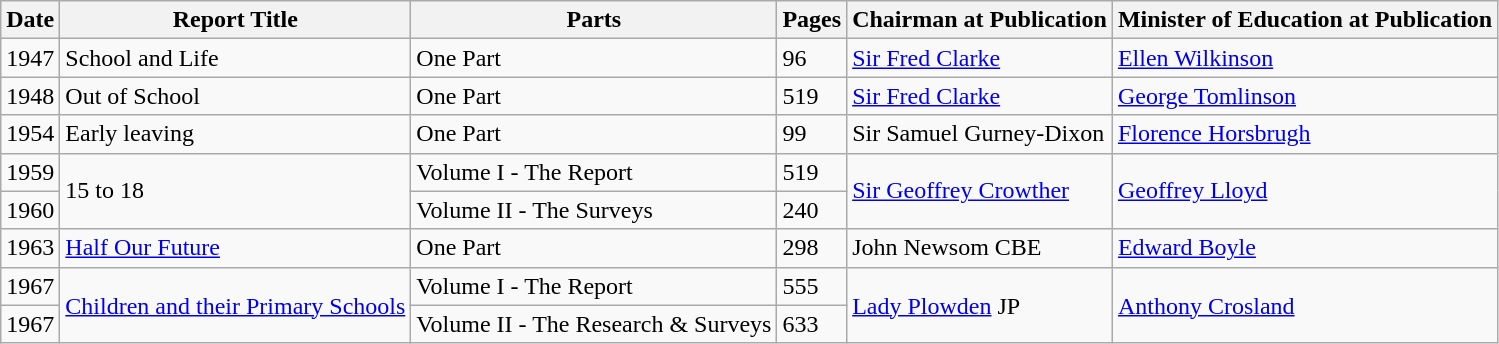<table class="wikitable">
<tr>
<th>Date</th>
<th>Report Title</th>
<th>Parts</th>
<th>Pages</th>
<th>Chairman at Publication</th>
<th>Minister of Education at Publication</th>
</tr>
<tr>
<td>1947</td>
<td>School and Life</td>
<td>One Part</td>
<td>96</td>
<td><a href='#'>Sir Fred Clarke</a></td>
<td><a href='#'>Ellen Wilkinson</a> </td>
</tr>
<tr>
<td>1948</td>
<td>Out of School</td>
<td>One Part</td>
<td>519</td>
<td><a href='#'>Sir Fred Clarke</a></td>
<td><a href='#'>George Tomlinson</a></td>
</tr>
<tr>
<td>1954</td>
<td>Early leaving</td>
<td>One Part</td>
<td>99</td>
<td>Sir Samuel Gurney-Dixon</td>
<td><a href='#'>Florence Horsbrugh</a></td>
</tr>
<tr>
<td>1959</td>
<td rowspan="2">15 to 18</td>
<td>Volume I - The Report</td>
<td>519</td>
<td rowspan="2"><a href='#'>Sir Geoffrey Crowther</a></td>
<td rowspan="2"><a href='#'>Geoffrey Lloyd</a></td>
</tr>
<tr>
<td>1960</td>
<td>Volume II - The Surveys</td>
<td>240</td>
</tr>
<tr>
<td>1963</td>
<td><a href='#'>Half Our Future</a></td>
<td>One Part</td>
<td>298</td>
<td>John Newsom CBE</td>
<td><a href='#'>Edward Boyle</a></td>
</tr>
<tr>
<td>1967</td>
<td rowspan="2"><a href='#'>Children and their Primary Schools</a></td>
<td>Volume I - The Report</td>
<td>555</td>
<td rowspan="2"><a href='#'>Lady Plowden</a> JP</td>
<td rowspan="2"><a href='#'>Anthony Crosland</a></td>
</tr>
<tr>
<td>1967</td>
<td>Volume II - The Research & Surveys</td>
<td>633</td>
</tr>
</table>
